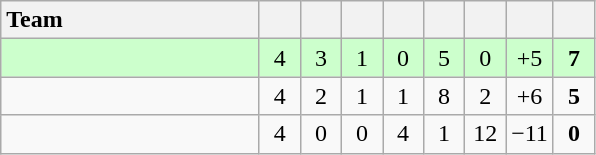<table class="wikitable" style="text-align: center;">
<tr>
<th width=165 style="text-align:left;">Team</th>
<th width=20></th>
<th width=20></th>
<th width=20></th>
<th width=20></th>
<th width=20></th>
<th width=20></th>
<th width=20></th>
<th width=20></th>
</tr>
<tr style="background:#ccffcc;">
<td style="text-align:left;"></td>
<td>4</td>
<td>3</td>
<td>1</td>
<td>0</td>
<td>5</td>
<td>0</td>
<td>+5</td>
<td><strong>7</strong></td>
</tr>
<tr>
<td style="text-align:left;"></td>
<td>4</td>
<td>2</td>
<td>1</td>
<td>1</td>
<td>8</td>
<td>2</td>
<td>+6</td>
<td><strong>5</strong></td>
</tr>
<tr>
<td style="text-align:left;"></td>
<td>4</td>
<td>0</td>
<td>0</td>
<td>4</td>
<td>1</td>
<td>12</td>
<td>−11</td>
<td><strong>0</strong></td>
</tr>
</table>
